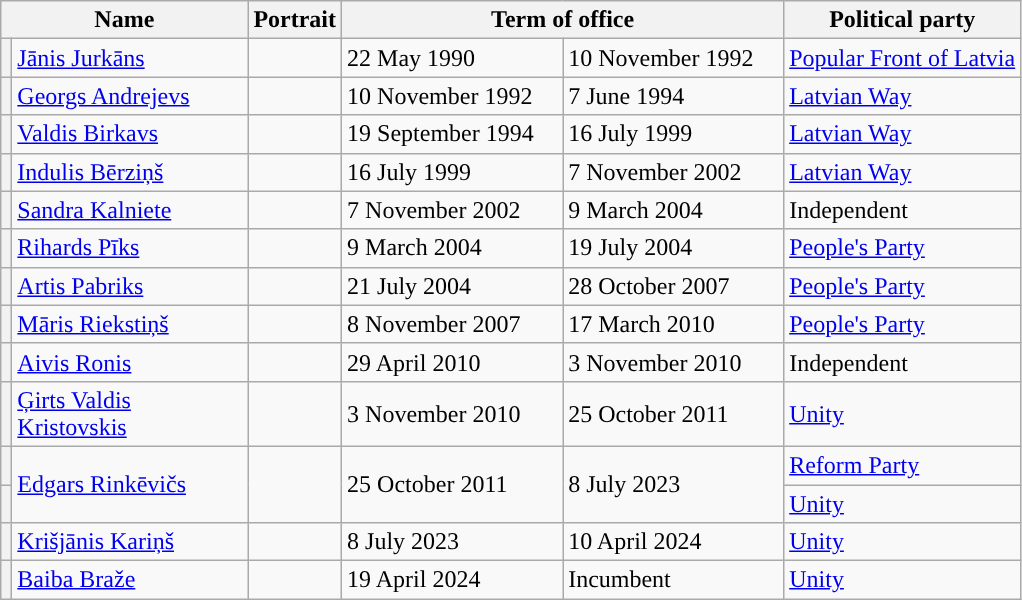<table class="wikitable">
<tr>
<th colspan=2>Name</th>
<th>Portrait</th>
<th colspan=2>Term of office</th>
<th>Political party</th>
</tr>
<tr>
<th style="background-color: "></th>
<td width=150><a href='#'>Jānis Jurkāns</a></td>
<td></td>
<td width=140>22 May 1990</td>
<td width=140>10 November 1992</td>
<td><a href='#'>Popular Front of Latvia</a><br></td>
</tr>
<tr>
<th style="background-color: "></th>
<td width=150><a href='#'>Georgs Andrejevs</a></td>
<td></td>
<td width=140>10 November 1992</td>
<td width=140>7 June 1994</td>
<td><a href='#'>Latvian Way</a><br></td>
</tr>
<tr>
<th style="background-color: "></th>
<td width=150><a href='#'>Valdis Birkavs</a></td>
<td></td>
<td width=140>19 September 1994</td>
<td width=140>16 July 1999</td>
<td><a href='#'>Latvian Way</a><br></td>
</tr>
<tr>
<th style="background-color: "></th>
<td width=150><a href='#'>Indulis Bērziņš</a></td>
<td></td>
<td width=140>16 July 1999</td>
<td width=140>7 November 2002</td>
<td><a href='#'>Latvian Way</a><br></td>
</tr>
<tr>
<th style="background-color: "></th>
<td width=150><a href='#'>Sandra Kalniete</a></td>
<td></td>
<td width=140>7 November 2002</td>
<td width=140>9 March 2004</td>
<td>Independent<br></td>
</tr>
<tr>
<th style="background-color: "></th>
<td width=150><a href='#'>Rihards Pīks</a></td>
<td></td>
<td width=140>9 March 2004</td>
<td width=140>19 July 2004</td>
<td><a href='#'>People's Party</a><br></td>
</tr>
<tr>
<th style="background-color: "></th>
<td width=150><a href='#'>Artis Pabriks</a></td>
<td></td>
<td width=140>21 July 2004</td>
<td width=140>28 October 2007</td>
<td><a href='#'>People's Party</a><br></td>
</tr>
<tr>
<th style="background-color: "></th>
<td width=150><a href='#'>Māris Riekstiņš</a></td>
<td></td>
<td width=140>8 November 2007</td>
<td width=140>17 March 2010</td>
<td><a href='#'>People's Party</a><br></td>
</tr>
<tr>
<th style="background-color: "></th>
<td width=150><a href='#'>Aivis Ronis</a></td>
<td></td>
<td width=140>29 April 2010</td>
<td width=140>3 November 2010</td>
<td>Independent<br></td>
</tr>
<tr>
<th style="background-color: "></th>
<td width=150><a href='#'>Ģirts Valdis Kristovskis</a></td>
<td></td>
<td width=140>3 November 2010</td>
<td width=140>25 October 2011</td>
<td><a href='#'>Unity</a></td>
</tr>
<tr>
<th style="background-color: "></th>
<td rowspan="2" width=150><a href='#'>Edgars Rinkēvičs</a></td>
<td rowspan="2"></td>
<td rowspan="2" width=140>25 October 2011</td>
<td rowspan="2" width=140>8 July 2023</td>
<td><a href='#'>Reform Party</a></td>
</tr>
<tr>
<th style="background-color: "></th>
<td><a href='#'>Unity</a></td>
</tr>
<tr>
<th style="background-color: "></th>
<td width=150><a href='#'>Krišjānis Kariņš</a></td>
<td></td>
<td width=140>8 July 2023</td>
<td width=140>10 April 2024</td>
<td><a href='#'>Unity</a></td>
</tr>
<tr>
<th style="background-color: "></th>
<td width=150><a href='#'>Baiba Braže</a></td>
<td></td>
<td width=140>19 April 2024</td>
<td width=140>Incumbent</td>
<td><a href='#'>Unity</a></td>
</tr>
</table>
